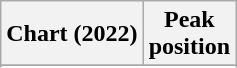<table class="wikitable sortable plainrowheaders" style="text-align:center">
<tr>
<th scope="col">Chart (2022)</th>
<th scope="col">Peak<br> position</th>
</tr>
<tr>
</tr>
<tr>
</tr>
<tr>
</tr>
<tr>
</tr>
<tr>
</tr>
<tr>
</tr>
<tr>
</tr>
<tr>
</tr>
<tr>
</tr>
<tr>
</tr>
<tr>
</tr>
</table>
